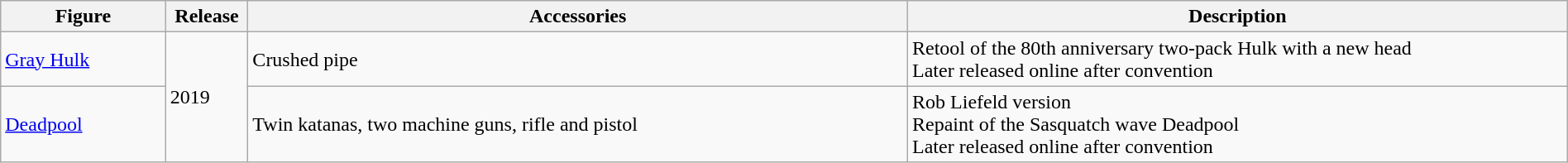<table class="wikitable" style="width:100%;">
<tr>
<th width=10%>Figure</th>
<th width=5%>Release</th>
<th width=40%>Accessories</th>
<th width=40%>Description</th>
</tr>
<tr>
<td><a href='#'>Gray Hulk</a></td>
<td rowspan=2>2019</td>
<td>Crushed pipe</td>
<td>Retool of the 80th anniversary two-pack Hulk with a new head<br>Later released online after convention</td>
</tr>
<tr>
<td><a href='#'>Deadpool</a></td>
<td>Twin katanas, two machine guns, rifle and pistol</td>
<td>Rob Liefeld version<br>Repaint of the Sasquatch wave Deadpool<br>Later released online after convention</td>
</tr>
</table>
